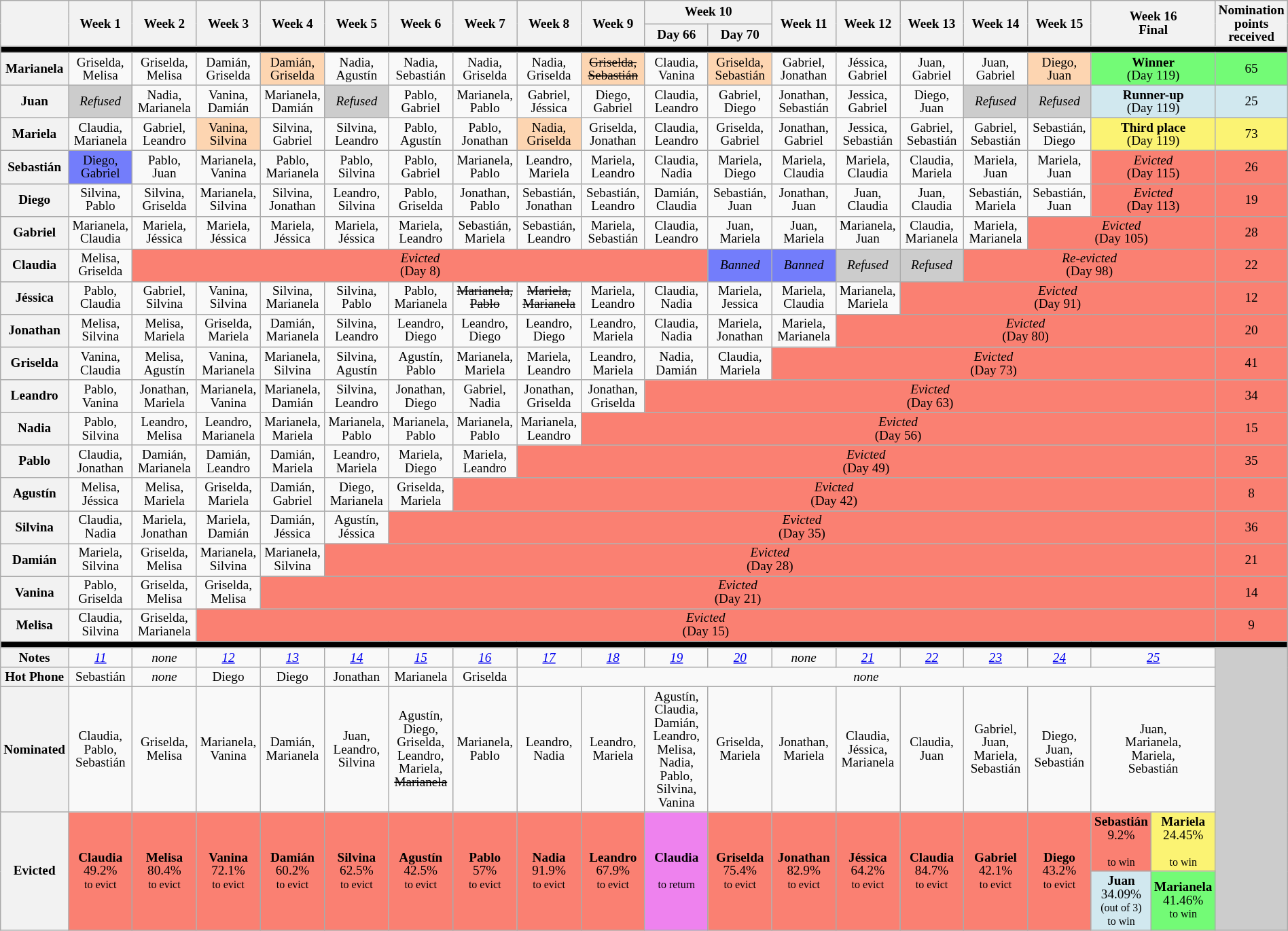<table class="wikitable" style="text-align:center; font-size:80%; line-height:13px; width:100%">
<tr>
<th rowspan="2" style="width:5%"></th>
<th rowspan="2" style="width:5%">Week 1</th>
<th rowspan="2" style="width:5%">Week 2</th>
<th rowspan="2" style="width:5%">Week 3</th>
<th rowspan="2" style="width:5%">Week 4</th>
<th rowspan="2" style="width:5%">Week 5</th>
<th rowspan="2" style="width:5%">Week 6</th>
<th rowspan="2" style="width:5%">Week 7</th>
<th rowspan="2" style="width:5%">Week 8</th>
<th rowspan="2" style="width:5%">Week 9</th>
<th colspan="2" style="width:10%">Week 10</th>
<th rowspan="2" style="width:5%">Week 11</th>
<th rowspan="2" style="width:5%">Week 12</th>
<th rowspan="2" style="width:5%">Week 13</th>
<th rowspan="2" style="width:5%">Week 14</th>
<th rowspan="2" style="width:5%">Week 15</th>
<th rowspan="2" colspan="2" style="width:5%">Week 16<br>Final</th>
<th rowspan="2" style="width:1%">Nomination points received</th>
</tr>
<tr>
<th style="width:5%">Day 66</th>
<th style="width:5%">Day 70</th>
</tr>
<tr>
<th style="background:#000" colspan="20"></th>
</tr>
<tr>
<th>Marianela</th>
<td>Griselda,<br>Melisa</td>
<td>Griselda,<br>Melisa</td>
<td>Damián,<br>Griselda</td>
<td style="background:#FDD5B1">Damián,<br>Griselda</td>
<td>Nadia,<br>Agustín</td>
<td>Nadia,<br>Sebastián</td>
<td>Nadia,<br>Griselda</td>
<td>Nadia,<br>Griselda</td>
<td style="background:#FDD5B1"><s>Griselda,<br>Sebastián</s></td>
<td>Claudia,<br>Vanina</td>
<td style="background:#FDD5B1">Griselda,<br>Sebastián</td>
<td>Gabriel,<br>Jonathan</td>
<td>Jéssica,<br>Gabriel</td>
<td>Juan,<br>Gabriel</td>
<td>Juan,<br>Gabriel</td>
<td style="background:#FDD5B1">Diego,<br>Juan</td>
<td style="background:#73FB76" colspan="2"><strong>Winner</strong><br>(Day 119)</td>
<td style="background:#73FB76">65</td>
</tr>
<tr>
<th>Juan</th>
<td style="background:#ccc"><em>Refused</em></td>
<td>Nadia,<br>Marianela</td>
<td>Vanina,<br>Damián</td>
<td>Marianela,<br>Damián</td>
<td style="background:#ccc"><em>Refused</em></td>
<td>Pablo,<br>Gabriel</td>
<td>Marianela,<br>Pablo</td>
<td>Gabriel,<br>Jéssica</td>
<td>Diego,<br>Gabriel</td>
<td>Claudia,<br>Leandro</td>
<td>Gabriel,<br>Diego</td>
<td>Jonathan,<br>Sebastián</td>
<td>Jessica,<br>Gabriel</td>
<td>Diego,<br>Juan</td>
<td style="background:#ccc"><em>Refused</em></td>
<td style="background:#ccc"><em>Refused</em></td>
<td style="background:#D1E8EF" colspan="2"><strong>Runner-up</strong><br>(Day 119)</td>
<td style="background:#D1E8EF">25</td>
</tr>
<tr>
<th>Mariela</th>
<td>Claudia,<br>Marianela</td>
<td>Gabriel,<br>Leandro</td>
<td style="background:#FDD5B1">Vanina,<br>Silvina</td>
<td>Silvina,<br>Gabriel</td>
<td>Silvina,<br>Leandro</td>
<td>Pablo,<br>Agustín</td>
<td>Pablo,<br>Jonathan</td>
<td style="background:#FDD5B1">Nadia,<br>Griselda</td>
<td>Griselda,<br>Jonathan</td>
<td>Claudia,<br>Leandro</td>
<td>Griselda,<br>Gabriel</td>
<td>Jonathan,<br>Gabriel</td>
<td>Jessica,<br>Sebastián</td>
<td>Gabriel,<br>Sebastián</td>
<td>Gabriel,<br>Sebastián</td>
<td>Sebastián,<br>Diego</td>
<td style="background:#FBF373" colspan="2"><strong>Third place</strong><br>(Day 119)</td>
<td style="background:#FBF373">73</td>
</tr>
<tr>
<th>Sebastián</th>
<td style="background:#737DFB">Diego,<br>Gabriel</td>
<td>Pablo,<br>Juan</td>
<td>Marianela,<br>Vanina</td>
<td>Pablo,<br>Marianela</td>
<td>Pablo,<br>Silvina</td>
<td>Pablo,<br>Gabriel</td>
<td>Marianela,<br>Pablo</td>
<td>Leandro,<br>Mariela</td>
<td>Mariela,<br>Leandro</td>
<td>Claudia,<br>Nadia</td>
<td>Mariela,<br>Diego</td>
<td>Mariela,<br>Claudia</td>
<td>Mariela,<br>Claudia</td>
<td>Claudia,<br>Mariela</td>
<td>Mariela,<br>Juan</td>
<td>Mariela,<br>Juan</td>
<td style="background:#FA8072" colspan="2"><em>Evicted</em><br>(Day 115)</td>
<td style="background:#FA8072">26</td>
</tr>
<tr>
<th>Diego</th>
<td>Silvina,<br>Pablo</td>
<td>Silvina,<br>Griselda</td>
<td>Marianela,<br>Silvina</td>
<td>Silvina,<br>Jonathan</td>
<td>Leandro,<br>Silvina</td>
<td>Pablo,<br>Griselda</td>
<td>Jonathan,<br>Pablo</td>
<td>Sebastián,<br>Jonathan</td>
<td>Sebastián,<br>Leandro</td>
<td>Damián,<br>Claudia</td>
<td>Sebastián,<br>Juan</td>
<td>Jonathan,<br>Juan</td>
<td>Juan,<br>Claudia</td>
<td>Juan,<br>Claudia</td>
<td>Sebastián,<br>Mariela</td>
<td>Sebastián,<br>Juan</td>
<td style="background:#FA8072" colspan="2"><em>Evicted</em><br>(Day 113)</td>
<td style="background:#FA8072">19</td>
</tr>
<tr>
<th>Gabriel</th>
<td>Marianela,<br>Claudia</td>
<td>Mariela,<br>Jéssica</td>
<td>Mariela,<br>Jéssica</td>
<td>Mariela,<br>Jéssica</td>
<td>Mariela,<br>Jéssica</td>
<td>Mariela,<br>Leandro</td>
<td>Sebastián,<br>Mariela</td>
<td>Sebastián,<br>Leandro</td>
<td>Mariela,<br>Sebastián</td>
<td>Claudia,<br>Leandro</td>
<td>Juan,<br>Mariela</td>
<td>Juan,<br>Mariela</td>
<td>Marianela,<br>Juan</td>
<td>Claudia,<br>Marianela</td>
<td>Mariela,<br>Marianela</td>
<td style="background:#FA8072" colspan="3"><em>Evicted</em><br>(Day 105)</td>
<td style="background:#FA8072">28</td>
</tr>
<tr>
<th>Claudia</th>
<td>Melisa,<br>Griselda</td>
<td style="background:#FA8072" colspan="9"><em>Evicted</em><br>(Day 8)</td>
<td style="background:#737DFB"><em>Banned</em></td>
<td style="background:#737DFB"><em>Banned</em></td>
<td style="background:#ccc"><em>Refused</em></td>
<td style="background:#ccc"><em>Refused</em></td>
<td style="background:#FA8072" colspan="4"><em>Re-evicted</em><br>(Day 98)</td>
<td style="background:#FA8072">22</td>
</tr>
<tr>
<th>Jéssica</th>
<td>Pablo,<br>Claudia</td>
<td>Gabriel,<br>Silvina</td>
<td>Vanina,<br>Silvina</td>
<td>Silvina,<br>Marianela</td>
<td>Silvina,<br>Pablo</td>
<td>Pablo,<br>Marianela</td>
<td><s>Marianela,<br>Pablo</s></td>
<td><s>Mariela,<br>Marianela</s></td>
<td>Mariela,<br>Leandro</td>
<td>Claudia,<br>Nadia</td>
<td>Mariela,<br>Jessica</td>
<td>Mariela,<br>Claudia</td>
<td>Marianela,<br>Mariela</td>
<td style="background:#FA8072" colspan="5"><em>Evicted</em><br>(Day 91)</td>
<td style="background:#FA8072">12</td>
</tr>
<tr>
<th>Jonathan</th>
<td>Melisa,<br>Silvina</td>
<td>Melisa,<br>Mariela</td>
<td>Griselda,<br>Mariela</td>
<td>Damián,<br>Marianela</td>
<td>Silvina,<br>Leandro</td>
<td>Leandro,<br>Diego</td>
<td>Leandro,<br>Diego</td>
<td>Leandro,<br>Diego</td>
<td>Leandro,<br>Mariela</td>
<td>Claudia,<br>Nadia</td>
<td>Mariela,<br>Jonathan</td>
<td>Mariela,<br>Marianela</td>
<td style="background:#FA8072" colspan="6"><em>Evicted</em><br>(Day 80)</td>
<td style="background:#FA8072">20</td>
</tr>
<tr>
<th>Griselda</th>
<td>Vanina,<br>Claudia</td>
<td>Melisa,<br>Agustín</td>
<td>Vanina,<br>Marianela</td>
<td>Marianela,<br>Silvina</td>
<td>Silvina,<br>Agustín</td>
<td>Agustín,<br>Pablo</td>
<td>Marianela,<br>Mariela</td>
<td>Mariela,<br>Leandro</td>
<td>Leandro,<br>Mariela</td>
<td>Nadia,<br>Damián</td>
<td>Claudia,<br>Mariela</td>
<td style="background:#FA8072" colspan="7"><em>Evicted</em><br>(Day 73)</td>
<td style="background:#FA8072">41</td>
</tr>
<tr>
<th>Leandro</th>
<td>Pablo,<br>Vanina</td>
<td>Jonathan,<br>Mariela</td>
<td>Marianela,<br>Vanina</td>
<td>Marianela,<br>Damián</td>
<td>Silvina,<br>Leandro</td>
<td>Jonathan,<br>Diego</td>
<td>Gabriel,<br>Nadia</td>
<td>Jonathan,<br>Griselda</td>
<td>Jonathan,<br>Griselda</td>
<td style="background:#FA8072" colspan="9"><em>Evicted</em><br>(Day 63)</td>
<td style="background:#FA8072">34</td>
</tr>
<tr>
<th>Nadia</th>
<td>Pablo,<br>Silvina</td>
<td>Leandro,<br>Melisa</td>
<td>Leandro,<br>Marianela</td>
<td>Marianela,<br>Mariela</td>
<td>Marianela,<br>Pablo</td>
<td>Marianela,<br>Pablo</td>
<td>Marianela,<br>Pablo</td>
<td>Marianela,<br>Leandro</td>
<td style="background:#FA8072" colspan="10"><em>Evicted</em><br>(Day 56)</td>
<td style="background:#FA8072">15</td>
</tr>
<tr>
<th>Pablo</th>
<td>Claudia,<br>Jonathan</td>
<td>Damián,<br>Marianela</td>
<td>Damián,<br>Leandro</td>
<td>Damián,<br>Mariela</td>
<td>Leandro,<br>Mariela</td>
<td>Mariela,<br>Diego</td>
<td>Mariela,<br>Leandro</td>
<td style="background:#FA8072" colspan="11"><em>Evicted</em><br>(Day 49)</td>
<td style="background:#FA8072">35</td>
</tr>
<tr>
<th>Agustín</th>
<td>Melisa,<br>Jéssica</td>
<td>Melisa,<br>Mariela</td>
<td>Griselda,<br>Mariela</td>
<td>Damián,<br>Gabriel</td>
<td>Diego,<br>Marianela</td>
<td>Griselda,<br>Mariela</td>
<td style="background:#FA8072" colspan="12"><em>Evicted</em><br>(Day 42)</td>
<td style="background:#FA8072">8</td>
</tr>
<tr>
<th>Silvina</th>
<td>Claudia,<br>Nadia</td>
<td>Mariela,<br>Jonathan</td>
<td>Mariela,<br>Damián</td>
<td>Damián,<br>Jéssica</td>
<td>Agustín,<br>Jéssica</td>
<td style="background:#FA8072" colspan="13"><em>Evicted</em><br>(Day 35)</td>
<td style="background:#FA8072">36</td>
</tr>
<tr>
<th>Damián</th>
<td>Mariela,<br>Silvina</td>
<td>Griselda,<br>Melisa</td>
<td>Marianela,<br>Silvina</td>
<td>Marianela,<br>Silvina</td>
<td style="background:#FA8072" colspan="14"><em>Evicted</em><br>(Day 28)</td>
<td style="background:#FA8072">21</td>
</tr>
<tr>
<th>Vanina</th>
<td>Pablo,<br>Griselda</td>
<td>Griselda,<br>Melisa</td>
<td>Griselda,<br>Melisa</td>
<td style="background:#FA8072" colspan="15"><em>Evicted</em><br>(Day 21)</td>
<td style="background:#FA8072">14</td>
</tr>
<tr>
<th>Melisa</th>
<td>Claudia,<br>Silvina</td>
<td>Griselda,<br>Marianela</td>
<td style="background:#FA8072" colspan="16"><em>Evicted</em><br>(Day 15)</td>
<td style="background:#FA8072">9</td>
</tr>
<tr>
<th style="background:#000" colspan="20"></th>
</tr>
<tr>
<th>Notes</th>
<td><em><a href='#'>11</a></em></td>
<td><em>none</em></td>
<td><em><a href='#'>12</a></em></td>
<td><em><a href='#'>13</a></em></td>
<td><em><a href='#'>14</a></em></td>
<td><em><a href='#'>15</a></em></td>
<td><em><a href='#'>16</a></em></td>
<td><em><a href='#'>17</a></em></td>
<td><em><a href='#'>18</a></em></td>
<td><em><a href='#'>19</a></em></td>
<td><em><a href='#'>20</a></em></td>
<td><em>none</em></td>
<td><em><a href='#'>21</a></em></td>
<td><em><a href='#'>22</a></em></td>
<td><em><a href='#'>23</a></em></td>
<td><em><a href='#'>24</a></em></td>
<td colspan="2"><em><a href='#'>25</a></em></td>
<td rowspan="5" style="background:#ccc"></td>
</tr>
<tr>
<th>Hot Phone</th>
<td>Sebastián</td>
<td><em>none</em></td>
<td>Diego</td>
<td>Diego</td>
<td>Jonathan</td>
<td>Marianela</td>
<td>Griselda</td>
<td colspan="11"><em>none</em></td>
</tr>
<tr>
<th>Nominated</th>
<td>Claudia,<br>Pablo,<br>Sebastián</td>
<td>Griselda,<br>Melisa</td>
<td>Marianela,<br>Vanina</td>
<td>Damián,<br>Marianela</td>
<td>Juan,<br>Leandro,<br>Silvina</td>
<td>Agustín,<br>Diego,<br>Griselda,<br>Leandro,<br>Mariela,<br><s>Marianela</s></td>
<td>Marianela,<br>Pablo</td>
<td>Leandro,<br>Nadia</td>
<td>Leandro,<br>Mariela</td>
<td>Agustín,<br>Claudia,<br>Damián,<br>Leandro,<br>Melisa,<br>Nadia,<br>Pablo,<br>Silvina,<br>Vanina</td>
<td>Griselda,<br>Mariela</td>
<td>Jonathan,<br>Mariela</td>
<td>Claudia,<br>Jéssica,<br>Marianela</td>
<td>Claudia,<br>Juan</td>
<td>Gabriel,<br>Juan,<br>Mariela,<br>Sebastián</td>
<td>Diego,<br>Juan,<br>Sebastián</td>
<td colspan="2">Juan,<br>Marianela,<br>Mariela,<br>Sebastián</td>
</tr>
<tr>
<th rowspan="2">Evicted</th>
<td style="background:#FA8072" rowspan="2"><strong>Claudia</strong><br>49.2%<br><small>to evict</small></td>
<td style="background:#FA8072" rowspan="2"><strong>Melisa</strong><br>80.4%<br><small>to evict</small></td>
<td style="background:#FA8072" rowspan="2"><strong>Vanina</strong><br>72.1%<br><small>to evict</small></td>
<td style="background:#FA8072" rowspan="2"><strong>Damián</strong><br>60.2%<br><small>to evict</small></td>
<td style="background:#FA8072" rowspan="2"><strong>Silvina</strong><br>62.5%<br><small>to evict</small></td>
<td style="background:#FA8072" rowspan="2"><strong>Agustín</strong><br>42.5%<br><small>to evict</small></td>
<td style="background:#FA8072" rowspan="2"><strong>Pablo</strong><br>57%<br><small>to evict</small></td>
<td style="background:#FA8072" rowspan="2"><strong>Nadia</strong><br>91.9%<br><small>to evict</small></td>
<td style="background:#FA8072" rowspan="2"><strong>Leandro</strong><br>67.9%<br><small>to evict</small></td>
<td style="background:violet" rowspan="2"><strong>Claudia</strong><br><small><br>to return</small></td>
<td style="background:#FA8072" rowspan="2"><strong>Griselda</strong><br>75.4%<br><small>to evict</small></td>
<td style="background:#FA8072" rowspan="2"><strong>Jonathan</strong><br>82.9%<br><small>to evict</small></td>
<td style="background:#FA8072" rowspan="2"><strong>Jéssica</strong><br>64.2%<br><small>to evict</small></td>
<td style="background:#FA8072" rowspan="2"><strong>Claudia</strong><br>84.7%<br><small>to evict</small></td>
<td style="background:#FA8072" rowspan="2"><strong>Gabriel</strong><br>42.1%<br><small>to evict</small></td>
<td style="background:#FA8072" rowspan="2"><strong>Diego</strong><br>43.2%<br><small>to evict</small></td>
<td style="background:#FA8072"><strong>Sebastián</strong><br>9.2%<br><small><br>to win</small></td>
<td style="background:#FBF373"><strong>Mariela</strong><br>24.45%<br><small><br>to win</small></td>
</tr>
<tr>
<td style="background:#D1E8EF"><strong>Juan</strong><br>34.09%<br><small>(out of 3)<br>to win</small></td>
<td style="background:#73FB76"><strong>Marianela</strong><br>41.46%<br><small>to win</small></td>
</tr>
</table>
